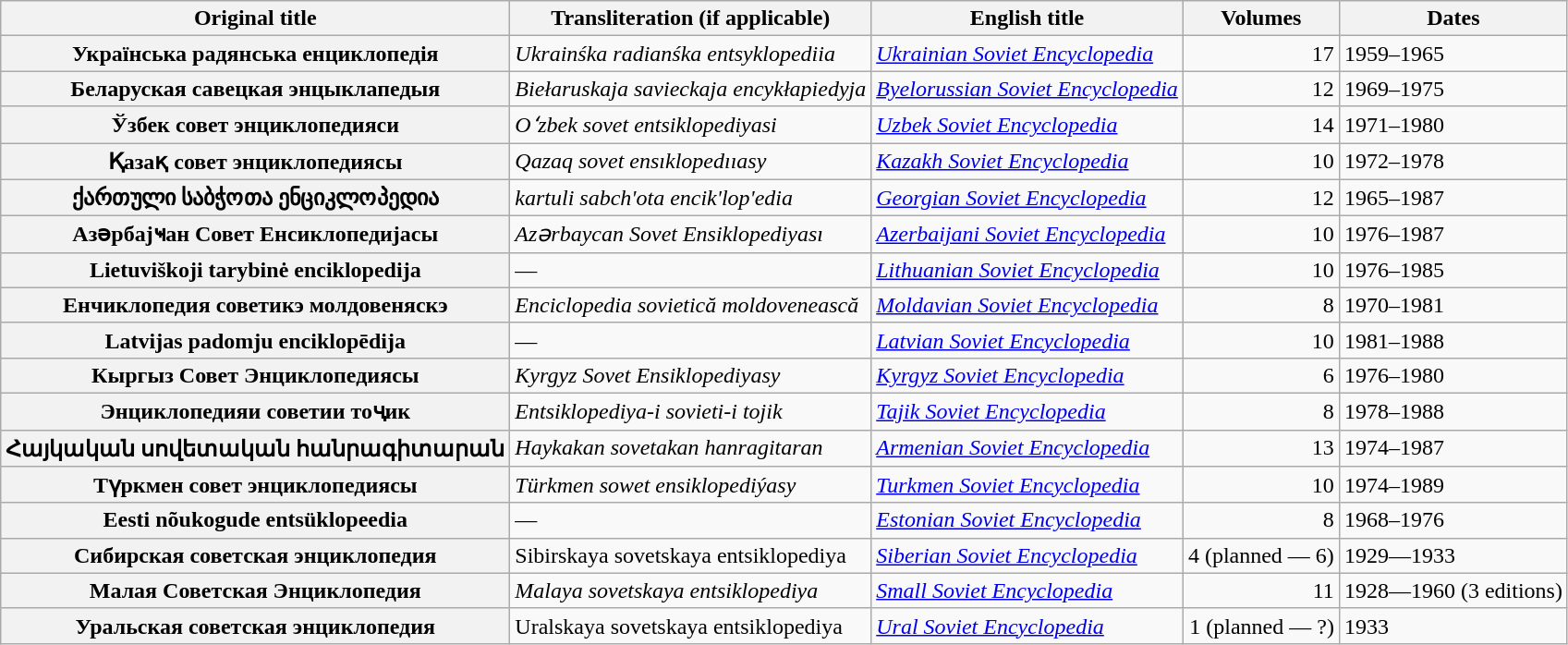<table class="wikitable sortable">
<tr>
<th scope="col" align="center">Original title</th>
<th scope="col" align="center">Transliteration (if applicable)</th>
<th scope="col" align="center">English title</th>
<th scope="col" align="center">Volumes</th>
<th scope="col" align="center">Dates</th>
</tr>
<tr>
<th scope="row">Українська радянська енциклопедія</th>
<td><em>Ukrainśka radianśka entsyklopediia</em></td>
<td><em><a href='#'>Ukrainian Soviet Encyclopedia</a></em></td>
<td align=right>17</td>
<td>1959–1965</td>
</tr>
<tr>
<th scope="row">Беларуская савецкая энцыклапедыя</th>
<td><em>Biełaruskaja savieckaja encykłapiedyja</em></td>
<td><em><a href='#'>Byelorussian Soviet Encyclopedia</a></em></td>
<td align=right>12</td>
<td>1969–1975</td>
</tr>
<tr>
<th scope="row">Ўзбек совет энциклопедияси</th>
<td><em>Oʻzbek sovet entsiklopediyasi</em></td>
<td><em><a href='#'>Uzbek Soviet Encyclopedia</a></em></td>
<td align=right>14</td>
<td>1971–1980</td>
</tr>
<tr>
<th scope="row">Қазақ совет энциклопедиясы</th>
<td><em>Qazaq sovet ensıklopedııasy</em></td>
<td><em><a href='#'>Kazakh Soviet Encyclopedia</a></em></td>
<td align=right>10</td>
<td>1972–1978</td>
</tr>
<tr>
<th scope="row">ქართული საბჭოთა ენციკლოპედია</th>
<td><em>kartuli sabch'ota encik'lop'edia</em></td>
<td><em><a href='#'>Georgian Soviet Encyclopedia</a></em></td>
<td align=right>12</td>
<td>1965–1987</td>
</tr>
<tr>
<th scope="row">Азәрбајҹан Совет Енсиклопедијасы</th>
<td><em>Azərbaycan Sovet Ensiklopediyası</em></td>
<td><em><a href='#'>Azerbaijani Soviet Encyclopedia</a></em></td>
<td align=right>10</td>
<td>1976–1987</td>
</tr>
<tr>
<th scope="row">Lietuviškoji tarybinė enciklopedija</th>
<td>—</td>
<td><em><a href='#'>Lithuanian Soviet Encyclopedia</a></em></td>
<td align=right>10</td>
<td>1976–1985</td>
</tr>
<tr>
<th scope="row">Енчиклопедия советикэ молдовеняскэ</th>
<td><em>Enciclopedia sovietică moldovenească</em></td>
<td><em><a href='#'>Moldavian Soviet Encyclopedia</a></em></td>
<td align=right>8</td>
<td>1970–1981</td>
</tr>
<tr>
<th scope="row">Latvijas padomju enciklopēdija</th>
<td>—</td>
<td><em><a href='#'>Latvian Soviet Encyclopedia</a></em></td>
<td align=right>10</td>
<td>1981–1988</td>
</tr>
<tr>
<th scope="row">Кыргыз Совет Энциклопедиясы</th>
<td><em>Kyrgyz Sovet Ensiklopediyasy</em></td>
<td><em><a href='#'>Kyrgyz Soviet Encyclopedia</a></em></td>
<td align=right>6</td>
<td>1976–1980</td>
</tr>
<tr>
<th scope="row">Энциклопедияи советии тоҷик</th>
<td><em>Entsiklopediya-i sovieti-i tojik</em></td>
<td><em><a href='#'>Tajik Soviet Encyclopedia</a></em></td>
<td align=right>8</td>
<td>1978–1988</td>
</tr>
<tr>
<th scope="row">Հայկական սովետական հանրագիտարան</th>
<td><em>Haykakan sovetakan hanragitaran</em></td>
<td><em><a href='#'>Armenian Soviet Encyclopedia</a></em></td>
<td align=right>13</td>
<td>1974–1987</td>
</tr>
<tr>
<th scope="row">Түркмен совет энциклопедиясы</th>
<td><em>Türkmen sowet ensiklopediýasy</em></td>
<td><em><a href='#'>Turkmen Soviet Encyclopedia</a></em></td>
<td align=right>10</td>
<td>1974–1989</td>
</tr>
<tr>
<th scope="row">Eesti nõukogude entsüklopeedia</th>
<td>—</td>
<td><em><a href='#'>Estonian Soviet Encyclopedia</a></em></td>
<td align=right>8</td>
<td>1968–1976</td>
</tr>
<tr>
<th scope="row">Сибирская советская энциклопедия</th>
<td>Sibirskaya sovetskaya entsiklopediya</td>
<td><em><a href='#'>Siberian Soviet Encyclopedia</a></em></td>
<td align=right>4 (planned — 6)</td>
<td>1929—1933</td>
</tr>
<tr>
<th scope="row">Малая Советская Энциклопедия</th>
<td><em>Malaya sovetskaya entsiklopediya</em></td>
<td><em><a href='#'>Small Soviet Encyclopedia</a></em></td>
<td align=right>11</td>
<td>1928—1960 (3 editions)</td>
</tr>
<tr>
<th scope="row">Уральская советская энциклопедия</th>
<td>Uralskaya sovetskaya entsiklopediya</td>
<td><em><a href='#'>Ural Soviet Encyclopedia</a></em></td>
<td align=right>1 (planned — ?)</td>
<td>1933</td>
</tr>
</table>
